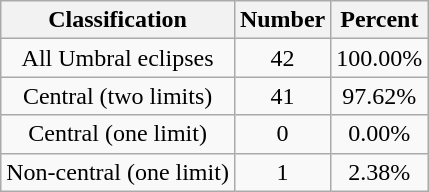<table class="wikitable sortable">
<tr align=center>
<th>Classification</th>
<th>Number</th>
<th>Percent</th>
</tr>
<tr align=center>
<td>All Umbral eclipses</td>
<td>42</td>
<td>100.00%</td>
</tr>
<tr align=center>
<td>Central (two limits)</td>
<td>41</td>
<td>97.62%</td>
</tr>
<tr align=center>
<td>Central (one limit)</td>
<td>0</td>
<td>0.00%</td>
</tr>
<tr align=center>
<td>Non-central (one limit)</td>
<td>1</td>
<td>2.38%</td>
</tr>
</table>
